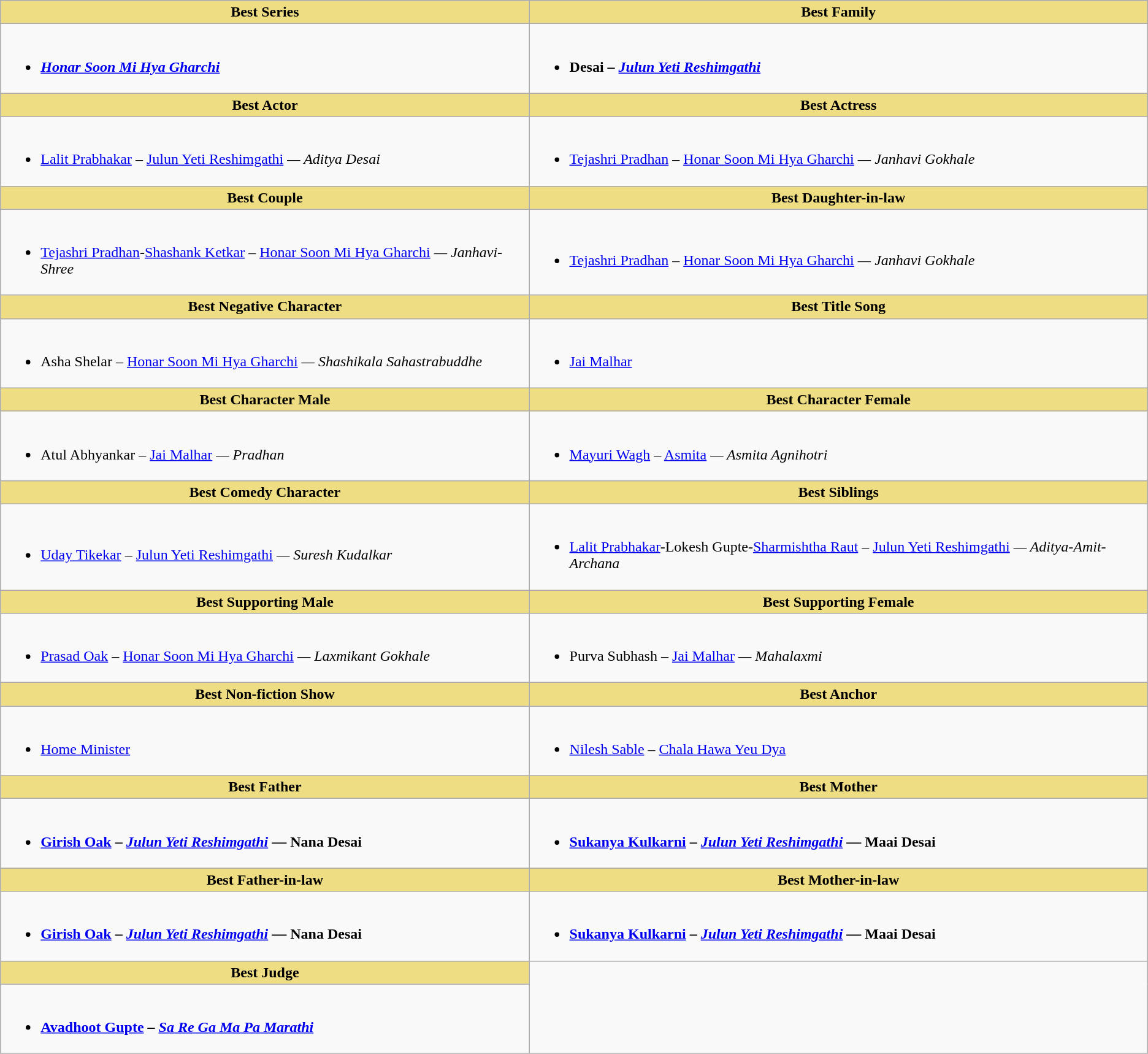<table class="wikitable">
<tr>
<th style="background:#EEDD82;">Best Series</th>
<th style="background:#EEDD82;">Best Family</th>
</tr>
<tr>
<td><br><ul><li><strong><em><a href='#'>Honar Soon Mi Hya Gharchi</a></em></strong></li></ul></td>
<td><br><ul><li><strong>Desai – <em><a href='#'>Julun Yeti Reshimgathi</a><strong><em></li></ul></td>
</tr>
<tr>
<th style="background:#EEDD82;">Best Actor</th>
<th style="background:#EEDD82;">Best Actress</th>
</tr>
<tr>
<td><br><ul><li></strong><a href='#'>Lalit Prabhakar</a> – </em><a href='#'>Julun Yeti Reshimgathi</a><em> — Aditya Desai<strong></li></ul></td>
<td><br><ul><li></strong><a href='#'>Tejashri Pradhan</a> – </em><a href='#'>Honar Soon Mi Hya Gharchi</a><em> — Janhavi Gokhale<strong></li></ul></td>
</tr>
<tr>
<th style="background:#EEDD82;">Best Couple</th>
<th style="background:#EEDD82;">Best Daughter-in-law</th>
</tr>
<tr>
<td><br><ul><li></strong><a href='#'>Tejashri Pradhan</a>-<a href='#'>Shashank Ketkar</a> – </em><a href='#'>Honar Soon Mi Hya Gharchi</a><em> — Janhavi-Shree<strong></li></ul></td>
<td><br><ul><li></strong><a href='#'>Tejashri Pradhan</a> – </em><a href='#'>Honar Soon Mi Hya Gharchi</a><em> — Janhavi Gokhale<strong></li></ul></td>
</tr>
<tr>
<th style="background:#EEDD82;">Best Negative Character</th>
<th style="background:#EEDD82;">Best Title Song</th>
</tr>
<tr>
<td><br><ul><li></strong>Asha Shelar – </em><a href='#'>Honar Soon Mi Hya Gharchi</a><em> — Shashikala Sahastrabuddhe<strong></li></ul></td>
<td><br><ul><li></em></strong><a href='#'>Jai Malhar</a><strong><em></li></ul></td>
</tr>
<tr>
<th style="background:#EEDD82;">Best Character Male</th>
<th style="background:#EEDD82;">Best Character Female</th>
</tr>
<tr>
<td><br><ul><li></strong>Atul Abhyankar – </em><a href='#'>Jai Malhar</a><em> — Pradhan<strong></li></ul></td>
<td><br><ul><li></strong><a href='#'>Mayuri Wagh</a> – </em><a href='#'>Asmita</a><em> — Asmita Agnihotri<strong></li></ul></td>
</tr>
<tr>
<th style="background:#EEDD82;">Best Comedy Character</th>
<th style="background:#EEDD82;">Best Siblings</th>
</tr>
<tr>
<td><br><ul><li></strong><a href='#'>Uday Tikekar</a> – </em><a href='#'>Julun Yeti Reshimgathi</a><em> — Suresh Kudalkar<strong></li></ul></td>
<td><br><ul><li></strong><a href='#'>Lalit Prabhakar</a>-Lokesh Gupte-<a href='#'>Sharmishtha Raut</a> – </em><a href='#'>Julun Yeti Reshimgathi</a><em> — Aditya-Amit-Archana<strong></li></ul></td>
</tr>
<tr>
<th style="background:#EEDD82;">Best Supporting Male</th>
<th style="background:#EEDD82;">Best Supporting Female</th>
</tr>
<tr>
<td><br><ul><li></strong><a href='#'>Prasad Oak</a> – </em><a href='#'>Honar Soon Mi Hya Gharchi</a><em> — Laxmikant Gokhale<strong></li></ul></td>
<td><br><ul><li></strong>Purva Subhash – </em><a href='#'>Jai Malhar</a><em> — Mahalaxmi<strong></li></ul></td>
</tr>
<tr>
<th style="background:#EEDD82;">Best Non-fiction Show</th>
<th style="background:#EEDD82;">Best Anchor</th>
</tr>
<tr>
<td><br><ul><li></em></strong><a href='#'>Home Minister</a><strong><em></li></ul></td>
<td><br><ul><li></strong><a href='#'>Nilesh Sable</a> – </em><a href='#'>Chala Hawa Yeu Dya</a></em></strong></li></ul></td>
</tr>
<tr>
<th style="background:#EEDD82;">Best Father</th>
<th style="background:#EEDD82;">Best Mother</th>
</tr>
<tr>
<td><br><ul><li><strong><a href='#'>Girish Oak</a> – <em><a href='#'>Julun Yeti Reshimgathi</a></em> — Nana Desai</strong></li></ul></td>
<td><br><ul><li><strong><a href='#'>Sukanya Kulkarni</a> – <em><a href='#'>Julun Yeti Reshimgathi</a></em> — Maai Desai</strong></li></ul></td>
</tr>
<tr>
<th style="background:#EEDD82;">Best Father-in-law</th>
<th style="background:#EEDD82;">Best Mother-in-law</th>
</tr>
<tr>
<td><br><ul><li><strong><a href='#'>Girish Oak</a> – <em><a href='#'>Julun Yeti Reshimgathi</a></em> — Nana Desai</strong></li></ul></td>
<td><br><ul><li><strong><a href='#'>Sukanya Kulkarni</a> – <em><a href='#'>Julun Yeti Reshimgathi</a></em> — Maai Desai</strong></li></ul></td>
</tr>
<tr>
<th style="background:#EEDD82;">Best Judge</th>
</tr>
<tr>
<td><br><ul><li><strong><a href='#'>Avadhoot Gupte</a> – <em><a href='#'>Sa Re Ga Ma Pa Marathi</a><strong><em></li></ul></td>
</tr>
</table>
